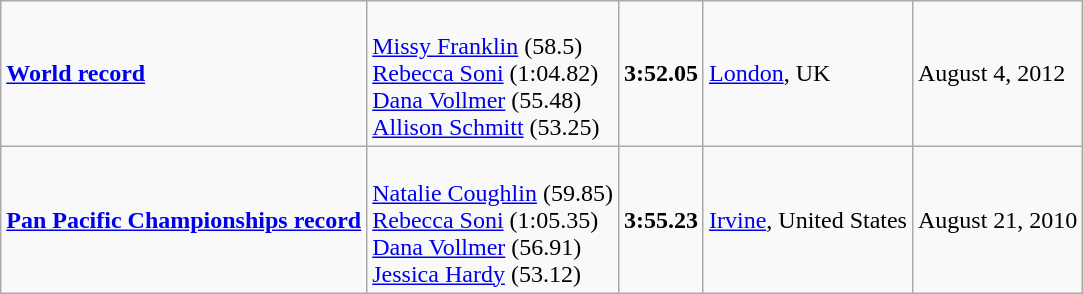<table class="wikitable">
<tr>
<td><strong><a href='#'>World record</a></strong></td>
<td><br><a href='#'>Missy Franklin</a> (58.5)<br><a href='#'>Rebecca Soni</a> (1:04.82)<br><a href='#'>Dana Vollmer</a> (55.48)<br><a href='#'>Allison Schmitt</a> (53.25)</td>
<td><strong>3:52.05</strong></td>
<td><a href='#'>London</a>, UK</td>
<td>August 4, 2012</td>
</tr>
<tr>
<td><strong><a href='#'>Pan Pacific Championships record</a></strong></td>
<td><br><a href='#'>Natalie Coughlin</a> (59.85)<br><a href='#'>Rebecca Soni</a> (1:05.35)<br><a href='#'>Dana Vollmer</a> (56.91)<br><a href='#'>Jessica Hardy</a> (53.12)</td>
<td><strong>3:55.23</strong></td>
<td><a href='#'>Irvine</a>, United States</td>
<td>August 21, 2010</td>
</tr>
</table>
